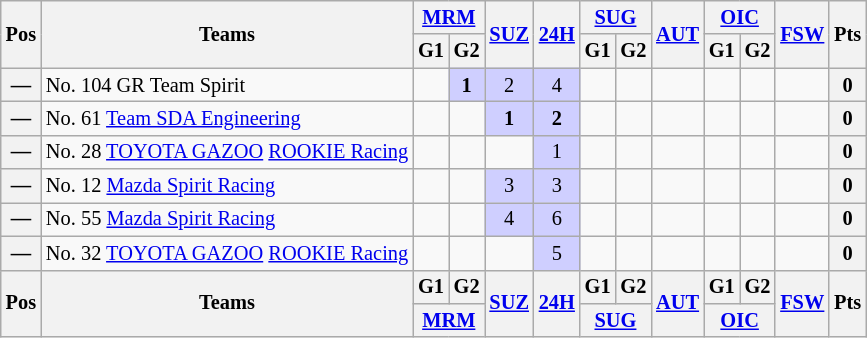<table class="wikitable" style="font-size:85%; text-align:center">
<tr>
<th rowspan=2>Pos</th>
<th rowspan=2>Teams</th>
<th colspan=2><a href='#'>MRM</a></th>
<th rowspan=2><a href='#'>SUZ</a></th>
<th rowspan=2><a href='#'>24H</a></th>
<th colspan=2><a href='#'>SUG</a></th>
<th rowspan=2><a href='#'>AUT</a></th>
<th colspan=2><a href='#'>OIC</a></th>
<th rowspan=2><a href='#'>FSW</a></th>
<th rowspan=2>Pts</th>
</tr>
<tr>
<th>G1</th>
<th>G2</th>
<th>G1</th>
<th>G2</th>
<th>G1</th>
<th>G2</th>
</tr>
<tr>
<th>—</th>
<td align="left"> No. 104 GR Team Spirit</td>
<td></td>
<td style="background:#CFCFFF;"><strong>1</strong></td>
<td style="background:#CFCFFF;">2</td>
<td style="background:#CFCFFF;">4</td>
<td></td>
<td></td>
<td></td>
<td></td>
<td></td>
<td></td>
<th>0</th>
</tr>
<tr>
<th>—</th>
<td align="left"> No. 61 <a href='#'>Team SDA Engineering</a></td>
<td></td>
<td></td>
<td style="background:#CFCFFF;"><strong>1</strong></td>
<td style="background:#CFCFFF;"><strong>2</strong></td>
<td></td>
<td></td>
<td></td>
<td></td>
<td></td>
<td></td>
<th>0</th>
</tr>
<tr>
<th>—</th>
<td align="left"> No. 28 <a href='#'>TOYOTA GAZOO</a> <a href='#'>ROOKIE Racing</a></td>
<td></td>
<td></td>
<td></td>
<td style="background:#CFCFFF;">1</td>
<td></td>
<td></td>
<td></td>
<td></td>
<td></td>
<td></td>
<th>0</th>
</tr>
<tr>
<th>—</th>
<td align="left"> No. 12 <a href='#'>Mazda Spirit Racing</a></td>
<td></td>
<td></td>
<td style="background:#CFCFFF;">3</td>
<td style="background:#CFCFFF;">3</td>
<td></td>
<td></td>
<td></td>
<td></td>
<td></td>
<td></td>
<th>0</th>
</tr>
<tr>
<th>—</th>
<td align="left"> No. 55 <a href='#'>Mazda Spirit Racing</a></td>
<td></td>
<td></td>
<td style="background:#CFCFFF;">4</td>
<td style="background:#CFCFFF;">6</td>
<td></td>
<td></td>
<td></td>
<td></td>
<td></td>
<td></td>
<th>0</th>
</tr>
<tr>
<th>—</th>
<td align="left"> No. 32 <a href='#'>TOYOTA GAZOO</a> <a href='#'>ROOKIE Racing</a></td>
<td></td>
<td></td>
<td></td>
<td style="background:#CFCFFF;">5</td>
<td></td>
<td></td>
<td></td>
<td></td>
<td></td>
<td></td>
<th>0</th>
</tr>
<tr>
<th rowspan=2>Pos</th>
<th rowspan=2>Teams</th>
<th>G1</th>
<th>G2</th>
<th rowspan=2><a href='#'>SUZ</a></th>
<th rowspan=2><a href='#'>24H</a></th>
<th>G1</th>
<th>G2</th>
<th rowspan=2><a href='#'>AUT</a></th>
<th>G1</th>
<th>G2</th>
<th rowspan=2><a href='#'>FSW</a></th>
<th rowspan=2>Pts</th>
</tr>
<tr>
<th colspan=2><a href='#'>MRM</a></th>
<th colspan=2><a href='#'>SUG</a></th>
<th colspan=2><a href='#'>OIC</a></th>
</tr>
</table>
